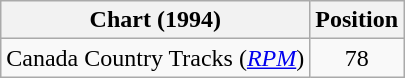<table class="wikitable sortable">
<tr>
<th scope="col">Chart (1994)</th>
<th scope="col">Position</th>
</tr>
<tr>
<td>Canada Country Tracks (<em><a href='#'>RPM</a></em>)</td>
<td align="center">78</td>
</tr>
</table>
